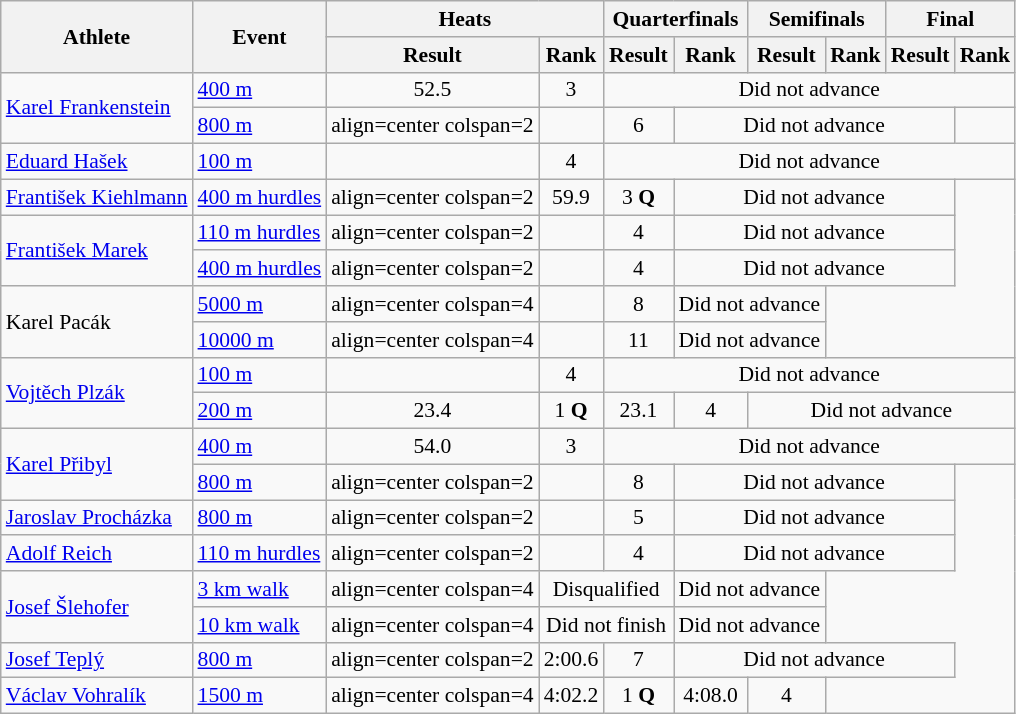<table class=wikitable style="font-size:90%">
<tr>
<th rowspan=2>Athlete</th>
<th rowspan=2>Event</th>
<th colspan=2>Heats</th>
<th colspan=2>Quarterfinals</th>
<th colspan=2>Semifinals</th>
<th colspan=2>Final</th>
</tr>
<tr>
<th>Result</th>
<th>Rank</th>
<th>Result</th>
<th>Rank</th>
<th>Result</th>
<th>Rank</th>
<th>Result</th>
<th>Rank</th>
</tr>
<tr>
<td rowspan=2><a href='#'>Karel Frankenstein</a></td>
<td><a href='#'>400 m</a></td>
<td align=center>52.5</td>
<td align=center>3</td>
<td align=center colspan=6>Did not advance</td>
</tr>
<tr>
<td><a href='#'>800 m</a></td>
<td>align=center colspan=2 </td>
<td align=center></td>
<td align=center>6</td>
<td align=center colspan=4>Did not advance</td>
</tr>
<tr>
<td><a href='#'>Eduard Hašek</a></td>
<td><a href='#'>100 m</a></td>
<td align=center></td>
<td align=center>4</td>
<td align=center colspan=6>Did not advance</td>
</tr>
<tr>
<td><a href='#'>František Kiehlmann</a></td>
<td><a href='#'>400 m hurdles</a></td>
<td>align=center colspan=2 </td>
<td align=center>59.9</td>
<td align=center>3 <strong>Q</strong></td>
<td align=center colspan=4>Did not advance</td>
</tr>
<tr>
<td rowspan=2><a href='#'>František Marek</a></td>
<td><a href='#'>110 m hurdles</a></td>
<td>align=center colspan=2 </td>
<td align=center></td>
<td align=center>4</td>
<td align=center colspan=4>Did not advance</td>
</tr>
<tr>
<td><a href='#'>400 m hurdles</a></td>
<td>align=center colspan=2 </td>
<td align=center></td>
<td align=center>4</td>
<td align=center colspan=4>Did not advance</td>
</tr>
<tr>
<td rowspan=2>Karel Pacák</td>
<td><a href='#'>5000 m</a></td>
<td>align=center colspan=4 </td>
<td align=center></td>
<td align=center>8</td>
<td align=center colspan=2>Did not advance</td>
</tr>
<tr>
<td><a href='#'>10000 m</a></td>
<td>align=center colspan=4 </td>
<td align=center></td>
<td align=center>11</td>
<td align=center colspan=2>Did not advance</td>
</tr>
<tr>
<td rowspan=2><a href='#'>Vojtěch Plzák</a></td>
<td><a href='#'>100 m</a></td>
<td align=center></td>
<td align=center>4</td>
<td align=center colspan=6>Did not advance</td>
</tr>
<tr>
<td><a href='#'>200 m</a></td>
<td align=center>23.4</td>
<td align=center>1 <strong>Q</strong></td>
<td align=center>23.1</td>
<td align=center>4</td>
<td align=center colspan=4>Did not advance</td>
</tr>
<tr>
<td rowspan=2><a href='#'>Karel Přibyl</a></td>
<td><a href='#'>400 m</a></td>
<td align=center>54.0</td>
<td align=center>3</td>
<td align=center colspan=6>Did not advance</td>
</tr>
<tr>
<td><a href='#'>800 m</a></td>
<td>align=center colspan=2 </td>
<td align=center></td>
<td align=center>8</td>
<td align=center colspan=4>Did not advance</td>
</tr>
<tr>
<td><a href='#'>Jaroslav Procházka</a></td>
<td><a href='#'>800 m</a></td>
<td>align=center colspan=2 </td>
<td align=center></td>
<td align=center>5</td>
<td align=center colspan=4>Did not advance</td>
</tr>
<tr>
<td><a href='#'>Adolf Reich</a></td>
<td><a href='#'>110 m hurdles</a></td>
<td>align=center colspan=2 </td>
<td align=center></td>
<td align=center>4</td>
<td align=center colspan=4>Did not advance</td>
</tr>
<tr>
<td rowspan=2><a href='#'>Josef Šlehofer</a></td>
<td><a href='#'>3 km walk</a></td>
<td>align=center colspan=4 </td>
<td align=center colspan=2>Disqualified</td>
<td align=center colspan=2>Did not advance</td>
</tr>
<tr>
<td><a href='#'>10 km walk</a></td>
<td>align=center colspan=4 </td>
<td align=center colspan=2>Did not finish</td>
<td align=center colspan=2>Did not advance</td>
</tr>
<tr>
<td><a href='#'>Josef Teplý</a></td>
<td><a href='#'>800 m</a></td>
<td>align=center colspan=2 </td>
<td align=center>2:00.6</td>
<td align=center>7</td>
<td align=center colspan=4>Did not advance</td>
</tr>
<tr>
<td><a href='#'>Václav Vohralík</a></td>
<td><a href='#'>1500 m</a></td>
<td>align=center colspan=4 </td>
<td align=center>4:02.2</td>
<td align=center>1 <strong>Q</strong></td>
<td align=center>4:08.0</td>
<td align=center>4</td>
</tr>
</table>
